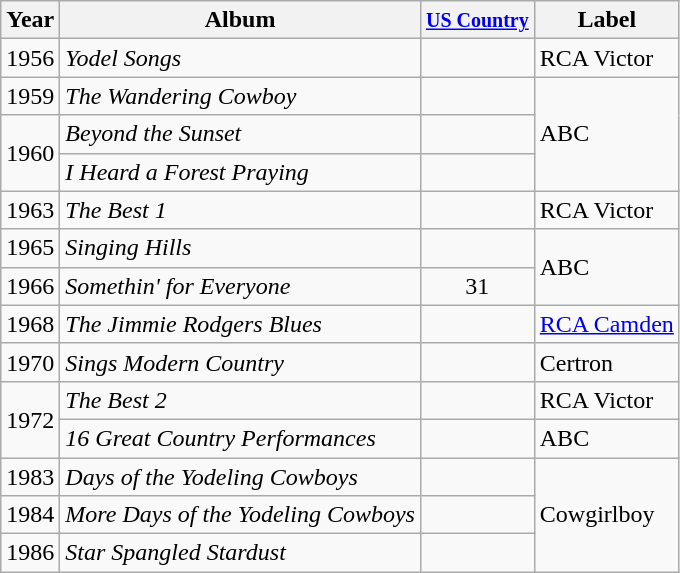<table class="wikitable">
<tr>
<th>Year</th>
<th>Album</th>
<th><small><a href='#'>US Country</a></small><br></th>
<th>Label</th>
</tr>
<tr>
<td>1956</td>
<td><em>Yodel Songs</em></td>
<td></td>
<td>RCA Victor</td>
</tr>
<tr>
<td>1959</td>
<td><em>The Wandering Cowboy</em></td>
<td></td>
<td rowspan="3">ABC</td>
</tr>
<tr>
<td rowspan="2">1960</td>
<td><em>Beyond the Sunset</em></td>
<td></td>
</tr>
<tr>
<td><em>I Heard a Forest Praying</em></td>
<td></td>
</tr>
<tr>
<td>1963</td>
<td><em>The Best 1</em></td>
<td></td>
<td>RCA Victor</td>
</tr>
<tr>
<td>1965</td>
<td><em>Singing Hills</em></td>
<td></td>
<td rowspan="2">ABC</td>
</tr>
<tr>
<td>1966</td>
<td><em>Somethin' for Everyone</em></td>
<td style="text-align:center;">31</td>
</tr>
<tr>
<td>1968</td>
<td><em>The Jimmie Rodgers Blues</em></td>
<td></td>
<td><a href='#'>RCA Camden</a></td>
</tr>
<tr>
<td>1970</td>
<td><em>Sings Modern Country</em></td>
<td></td>
<td>Certron</td>
</tr>
<tr>
<td rowspan="2">1972</td>
<td><em>The Best 2</em></td>
<td></td>
<td>RCA Victor</td>
</tr>
<tr>
<td><em>16 Great Country Performances</em></td>
<td></td>
<td>ABC</td>
</tr>
<tr>
<td>1983</td>
<td><em>Days of the Yodeling Cowboys</em></td>
<td></td>
<td rowspan="3">Cowgirlboy</td>
</tr>
<tr>
<td>1984</td>
<td><em>More Days of the Yodeling Cowboys</em></td>
<td></td>
</tr>
<tr>
<td>1986</td>
<td><em>Star Spangled Stardust</em></td>
<td></td>
</tr>
</table>
